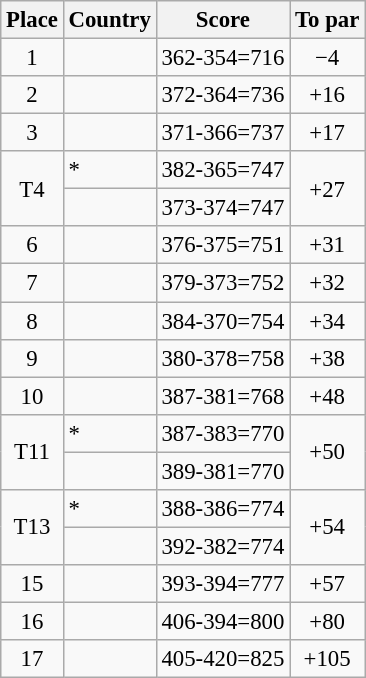<table class="wikitable" style="font-size:95%;">
<tr>
<th>Place</th>
<th>Country</th>
<th>Score</th>
<th>To par</th>
</tr>
<tr>
<td align="center">1</td>
<td></td>
<td align=center>362-354=716</td>
<td align="center">−4</td>
</tr>
<tr>
<td align="center">2</td>
<td></td>
<td align="center">372-364=736</td>
<td align="center">+16</td>
</tr>
<tr>
<td align="center">3</td>
<td></td>
<td align="center">371-366=737</td>
<td align="center">+17</td>
</tr>
<tr>
<td rowspan="2" align="center">T4</td>
<td> *</td>
<td align="center">382-365=747</td>
<td rowspan="2" align="center">+27</td>
</tr>
<tr>
<td></td>
<td align="center">373-374=747</td>
</tr>
<tr>
<td align="center">6</td>
<td></td>
<td align="center">376-375=751</td>
<td align="center">+31</td>
</tr>
<tr>
<td align="center">7</td>
<td></td>
<td align="center">379-373=752</td>
<td align="center">+32</td>
</tr>
<tr>
<td align="center">8</td>
<td></td>
<td align="center">384-370=754</td>
<td align="center">+34</td>
</tr>
<tr>
<td align="center">9</td>
<td></td>
<td align="center">380-378=758</td>
<td align="center">+38</td>
</tr>
<tr>
<td align="center">10</td>
<td></td>
<td align="center">387-381=768</td>
<td align="center">+48</td>
</tr>
<tr>
<td rowspan="2" align="center">T11</td>
<td> *</td>
<td align="center">387-383=770</td>
<td rowspan="2" align="center">+50</td>
</tr>
<tr>
<td></td>
<td align="center">389-381=770</td>
</tr>
<tr>
<td rowspan="2" align="center">T13</td>
<td> *</td>
<td align="center">388-386=774</td>
<td rowspan="2" align="center">+54</td>
</tr>
<tr>
<td></td>
<td align="center">392-382=774</td>
</tr>
<tr>
<td align="center">15</td>
<td></td>
<td align="center">393-394=777</td>
<td align="center">+57</td>
</tr>
<tr>
<td align=center>16</td>
<td></td>
<td align=center>406-394=800</td>
<td align=center>+80</td>
</tr>
<tr>
<td align=center>17</td>
<td></td>
<td align=center>405-420=825</td>
<td align=center>+105</td>
</tr>
</table>
